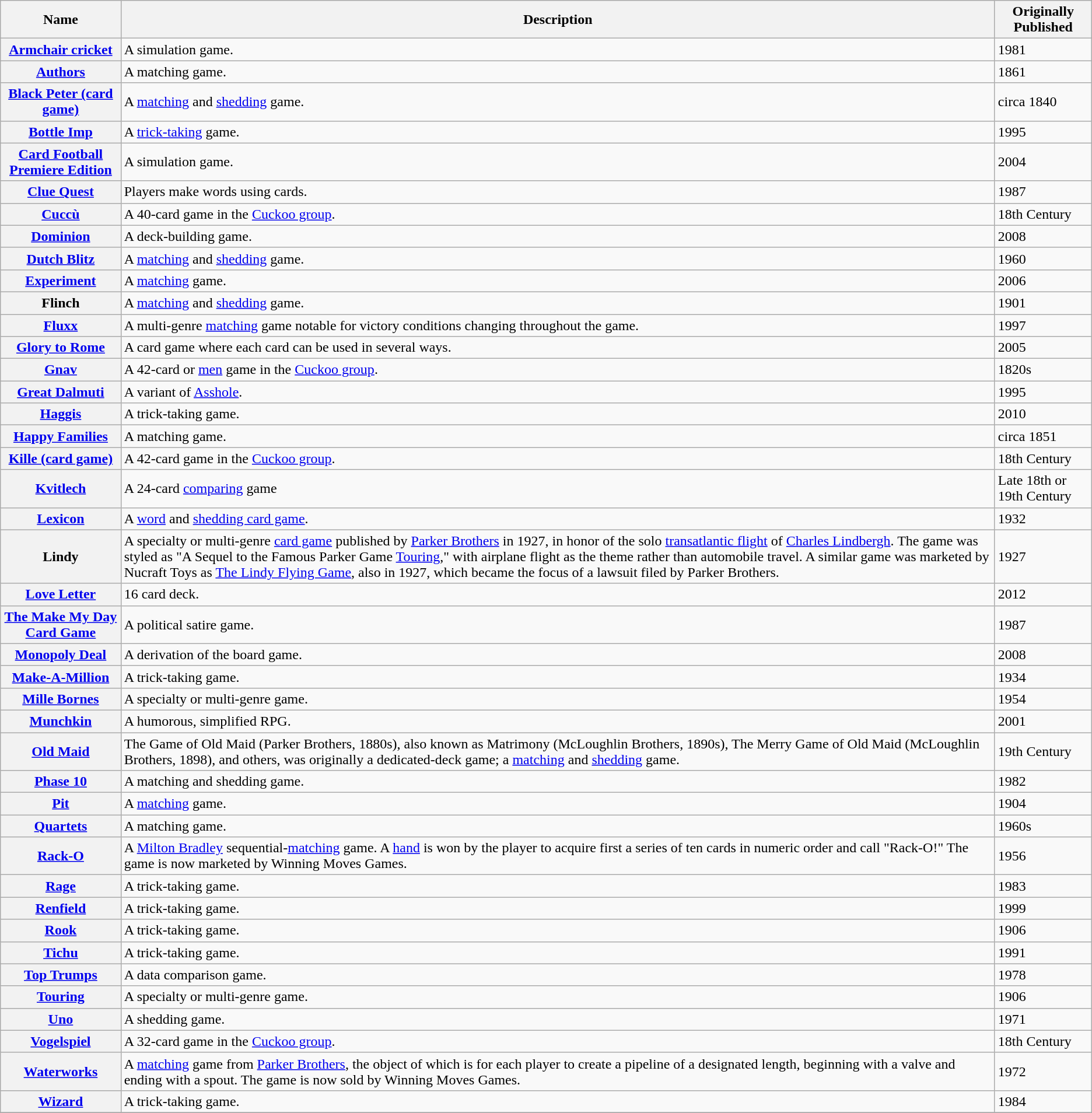<table class="wikitable sortable">
<tr>
<th>Name</th>
<th>Description</th>
<th>Originally Published</th>
</tr>
<tr>
<th><a href='#'>Armchair cricket</a></th>
<td>A simulation game.</td>
<td>1981</td>
</tr>
<tr>
<th><a href='#'>Authors</a></th>
<td>A matching game.</td>
<td>1861</td>
</tr>
<tr>
<th><a href='#'>Black Peter (card game)</a></th>
<td>A <a href='#'>matching</a> and <a href='#'>shedding</a> game.</td>
<td>circa 1840</td>
</tr>
<tr>
<th><a href='#'>Bottle Imp</a></th>
<td>A <a href='#'>trick-taking</a> game.</td>
<td>1995</td>
</tr>
<tr>
<th><a href='#'>Card Football Premiere Edition</a></th>
<td>A simulation game.</td>
<td>2004</td>
</tr>
<tr>
<th><a href='#'>Clue Quest</a></th>
<td>Players make words using cards.</td>
<td>1987</td>
</tr>
<tr>
<th><a href='#'>Cuccù</a></th>
<td>A 40-card game in the <a href='#'>Cuckoo group</a>.</td>
<td>18th Century</td>
</tr>
<tr>
<th><a href='#'>Dominion</a></th>
<td>A deck-building game.</td>
<td>2008</td>
</tr>
<tr>
<th><a href='#'>Dutch Blitz</a></th>
<td>A <a href='#'>matching</a> and <a href='#'>shedding</a> game.</td>
<td>1960</td>
</tr>
<tr>
<th><a href='#'>Experiment</a></th>
<td>A <a href='#'>matching</a> game.</td>
<td>2006</td>
</tr>
<tr>
<th>Flinch</th>
<td>A <a href='#'>matching</a> and <a href='#'>shedding</a> game.</td>
<td>1901</td>
</tr>
<tr>
<th><a href='#'>Fluxx</a></th>
<td>A multi-genre <a href='#'>matching</a> game notable for victory conditions changing throughout the game.</td>
<td>1997</td>
</tr>
<tr>
<th><a href='#'>Glory to Rome</a></th>
<td>A card game where each card can be used in several ways.</td>
<td>2005</td>
</tr>
<tr>
<th><a href='#'>Gnav</a></th>
<td>A 42-card or <a href='#'>men</a> game in the <a href='#'>Cuckoo group</a>.</td>
<td>1820s</td>
</tr>
<tr>
<th><a href='#'>Great Dalmuti</a></th>
<td>A variant of <a href='#'>Asshole</a>.</td>
<td>1995</td>
</tr>
<tr>
<th><a href='#'>Haggis</a></th>
<td>A trick-taking game.</td>
<td>2010</td>
</tr>
<tr>
<th><a href='#'>Happy Families</a></th>
<td>A matching game.</td>
<td>circa 1851</td>
</tr>
<tr>
<th> <a href='#'>Kille (card game)</a></th>
<td>A 42-card game in the <a href='#'>Cuckoo group</a>.</td>
<td>18th Century</td>
</tr>
<tr>
<th><a href='#'>Kvitlech</a></th>
<td>A 24-card <a href='#'>comparing</a> game</td>
<td>Late 18th or 19th Century</td>
</tr>
<tr>
<th> <a href='#'>Lexicon</a></th>
<td>A <a href='#'>word</a> and <a href='#'>shedding card game</a>.</td>
<td>1932</td>
</tr>
<tr>
<th>Lindy</th>
<td>A specialty or multi-genre <a href='#'>card game</a> published by <a href='#'>Parker Brothers</a> in 1927, in honor of the solo <a href='#'>transatlantic flight</a> of <a href='#'>Charles Lindbergh</a>.  The game was styled as "A Sequel to the Famous Parker Game <a href='#'>Touring</a>," with airplane flight as the theme rather than automobile travel.  A similar game was marketed by Nucraft Toys as <a href='#'>The Lindy Flying Game</a>, also in 1927, which became the focus of a lawsuit filed by Parker Brothers.</td>
<td>1927</td>
</tr>
<tr>
<th><a href='#'>Love Letter</a></th>
<td>16 card deck.</td>
<td>2012</td>
</tr>
<tr>
<th> <a href='#'>The Make My Day Card Game</a></th>
<td>A political satire game.</td>
<td>1987</td>
</tr>
<tr>
<th><a href='#'>Monopoly Deal</a></th>
<td>A derivation of the board game.</td>
<td>2008</td>
</tr>
<tr>
<th><a href='#'>Make-A-Million</a></th>
<td>A trick-taking game.</td>
<td>1934</td>
</tr>
<tr>
<th><a href='#'>Mille Bornes</a></th>
<td>A specialty or multi-genre game.</td>
<td>1954</td>
</tr>
<tr>
<th><a href='#'>Munchkin</a></th>
<td>A humorous, simplified RPG.</td>
<td>2001</td>
</tr>
<tr>
<th><a href='#'>Old Maid</a></th>
<td>The Game of Old Maid (Parker Brothers, 1880s), also known as Matrimony (McLoughlin Brothers, 1890s), The Merry Game of Old Maid (McLoughlin Brothers, 1898), and others, was originally a dedicated-deck game; a <a href='#'>matching</a> and <a href='#'>shedding</a> game.</td>
<td>19th Century</td>
</tr>
<tr>
<th><a href='#'>Phase 10</a></th>
<td>A matching and shedding game.</td>
<td>1982</td>
</tr>
<tr>
<th><a href='#'>Pit</a></th>
<td>A <a href='#'>matching</a> game.</td>
<td>1904</td>
</tr>
<tr>
<th><a href='#'>Quartets</a></th>
<td>A matching game.</td>
<td>1960s</td>
</tr>
<tr>
<th><a href='#'>Rack-O</a></th>
<td>A <a href='#'>Milton Bradley</a> sequential-<a href='#'>matching</a> game.  A <a href='#'>hand</a> is won by the player to acquire first a series of ten cards in numeric order and call "Rack-O!"  The game is now marketed by Winning Moves Games.</td>
<td>1956</td>
</tr>
<tr>
<th><a href='#'>Rage</a></th>
<td>A trick-taking game.</td>
<td>1983</td>
</tr>
<tr>
<th><a href='#'>Renfield</a></th>
<td>A trick-taking game.</td>
<td>1999</td>
</tr>
<tr>
<th><a href='#'>Rook</a></th>
<td>A trick-taking game.</td>
<td>1906</td>
</tr>
<tr>
<th><a href='#'>Tichu</a></th>
<td>A trick-taking game.</td>
<td>1991</td>
</tr>
<tr>
<th><a href='#'>Top Trumps</a></th>
<td>A data comparison game.</td>
<td>1978</td>
</tr>
<tr>
<th><a href='#'>Touring</a></th>
<td>A specialty or multi-genre game.</td>
<td>1906</td>
</tr>
<tr>
<th><a href='#'>Uno</a></th>
<td>A shedding game.</td>
<td>1971</td>
</tr>
<tr>
<th><a href='#'>Vogelspiel</a></th>
<td>A 32-card game in the <a href='#'>Cuckoo group</a>.</td>
<td>18th Century</td>
</tr>
<tr>
<th><a href='#'>Waterworks</a></th>
<td>A <a href='#'>matching</a> game from <a href='#'>Parker Brothers</a>, the object of which is for each player to create a pipeline of a designated length, beginning with a valve and ending with a spout.  The game is now sold by Winning Moves Games.</td>
<td>1972</td>
</tr>
<tr>
<th><a href='#'>Wizard</a></th>
<td>A trick-taking game.</td>
<td>1984</td>
</tr>
<tr>
</tr>
</table>
